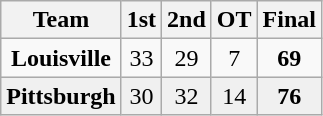<table class="wikitable">
<tr colspan="10">
<th>Team</th>
<th>1st</th>
<th>2nd</th>
<th>OT</th>
<th>Final</th>
</tr>
<tr style="text-align:center;">
<td><strong>Louisville</strong></td>
<td>33</td>
<td>29</td>
<td>7</td>
<td><strong>69</strong></td>
</tr>
<tr style="text-align:center; background:#f0f0f0;">
<td><strong>Pittsburgh</strong></td>
<td>30</td>
<td>32</td>
<td>14</td>
<td><strong>76</strong></td>
</tr>
</table>
